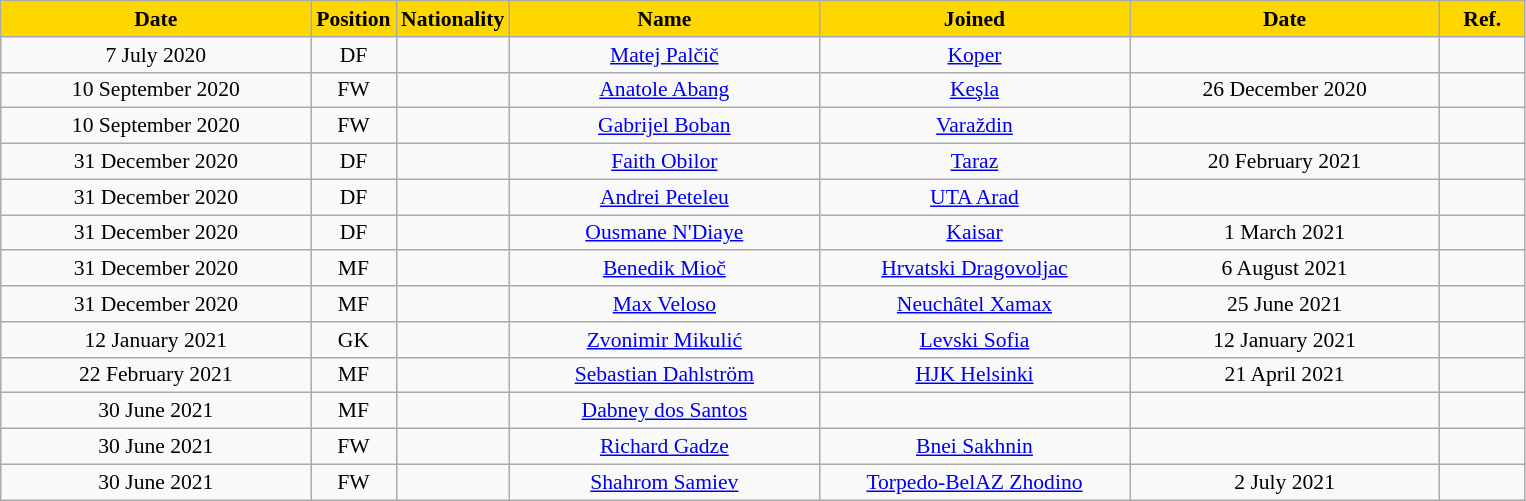<table class="wikitable"  style="text-align:center; font-size:90%; ">
<tr>
<th style="background:gold; color:black; width:200px;">Date</th>
<th style="background:gold; color:black; width:50px;">Position</th>
<th style="background:gold; color:black; width:50px;">Nationality</th>
<th style="background:gold; color:black; width:200px;">Name</th>
<th style="background:gold; color:black; width:200px;">Joined</th>
<th style="background:gold; color:black; width:200px;">Date</th>
<th style="background:gold; color:black; width:50px;">Ref.</th>
</tr>
<tr>
<td>7 July 2020</td>
<td>DF</td>
<td></td>
<td><a href='#'>Matej Palčič</a></td>
<td><a href='#'>Koper</a></td>
<td></td>
<td></td>
</tr>
<tr>
<td>10 September 2020</td>
<td>FW</td>
<td></td>
<td><a href='#'>Anatole Abang</a></td>
<td><a href='#'>Keşla</a></td>
<td>26 December 2020</td>
<td></td>
</tr>
<tr>
<td>10 September 2020</td>
<td>FW</td>
<td></td>
<td><a href='#'>Gabrijel Boban</a></td>
<td><a href='#'>Varaždin</a></td>
<td></td>
<td></td>
</tr>
<tr>
<td>31 December 2020</td>
<td>DF</td>
<td></td>
<td><a href='#'>Faith Obilor</a></td>
<td><a href='#'>Taraz</a></td>
<td>20 February 2021</td>
<td></td>
</tr>
<tr>
<td>31 December 2020</td>
<td>DF</td>
<td></td>
<td><a href='#'>Andrei Peteleu</a></td>
<td><a href='#'>UTA Arad</a></td>
<td></td>
<td></td>
</tr>
<tr>
<td>31 December 2020</td>
<td>DF</td>
<td></td>
<td><a href='#'>Ousmane N'Diaye</a></td>
<td><a href='#'>Kaisar</a></td>
<td>1 March 2021</td>
<td></td>
</tr>
<tr>
<td>31 December 2020</td>
<td>MF</td>
<td></td>
<td><a href='#'>Benedik Mioč</a></td>
<td><a href='#'>Hrvatski Dragovoljac</a></td>
<td>6 August 2021</td>
<td></td>
</tr>
<tr>
<td>31 December 2020</td>
<td>MF</td>
<td></td>
<td><a href='#'>Max Veloso</a></td>
<td><a href='#'>Neuchâtel Xamax</a></td>
<td>25 June 2021</td>
<td></td>
</tr>
<tr>
<td>12 January 2021</td>
<td>GK</td>
<td></td>
<td><a href='#'>Zvonimir Mikulić</a></td>
<td><a href='#'>Levski Sofia</a></td>
<td>12 January 2021</td>
<td></td>
</tr>
<tr>
<td>22 February 2021</td>
<td>MF</td>
<td></td>
<td><a href='#'>Sebastian Dahlström</a></td>
<td><a href='#'>HJK Helsinki</a></td>
<td>21 April 2021</td>
<td></td>
</tr>
<tr>
<td>30 June 2021</td>
<td>MF</td>
<td></td>
<td><a href='#'>Dabney dos Santos</a></td>
<td></td>
<td></td>
<td></td>
</tr>
<tr>
<td>30 June 2021</td>
<td>FW</td>
<td></td>
<td><a href='#'>Richard Gadze</a></td>
<td><a href='#'>Bnei Sakhnin</a></td>
<td></td>
<td></td>
</tr>
<tr>
<td>30 June 2021</td>
<td>FW</td>
<td></td>
<td><a href='#'>Shahrom Samiev</a></td>
<td><a href='#'>Torpedo-BelAZ Zhodino</a></td>
<td>2 July 2021</td>
<td></td>
</tr>
</table>
